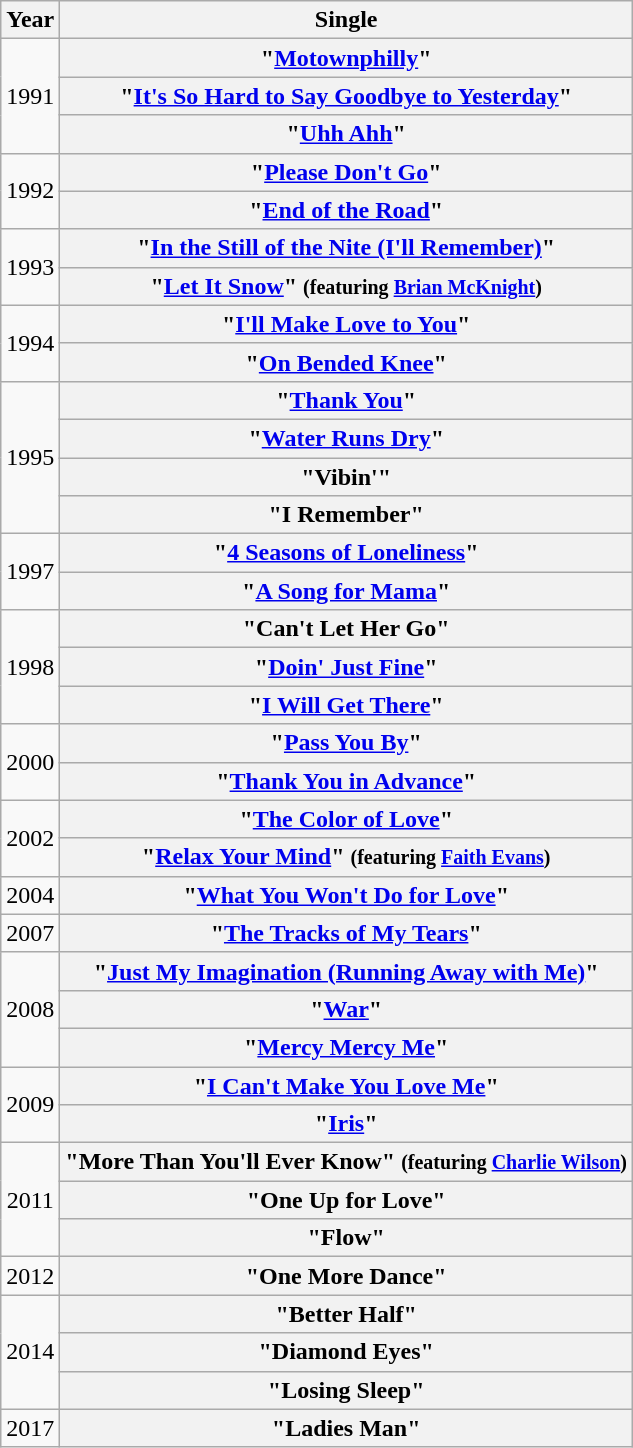<table class="wikitable plainrowheaders" style="text-align:center;">
<tr>
<th>Year</th>
<th>Single</th>
</tr>
<tr>
<td rowspan="3">1991</td>
<th scope="row">"<a href='#'>Motownphilly</a>"</th>
</tr>
<tr>
<th scope="row">"<a href='#'>It's So Hard to Say Goodbye to Yesterday</a>"</th>
</tr>
<tr>
<th scope="row">"<a href='#'>Uhh Ahh</a>"</th>
</tr>
<tr>
<td rowspan="2">1992</td>
<th scope="row">"<a href='#'>Please Don't Go</a>"</th>
</tr>
<tr>
<th scope="row">"<a href='#'>End of the Road</a>"</th>
</tr>
<tr>
<td rowspan="2">1993</td>
<th scope="row">"<a href='#'>In the Still of the Nite (I'll Remember)</a>"</th>
</tr>
<tr>
<th scope="row">"<a href='#'>Let It Snow</a>" <small>(featuring <a href='#'>Brian McKnight</a>)</small></th>
</tr>
<tr>
<td rowspan="2">1994</td>
<th scope="row">"<a href='#'>I'll Make Love to You</a>"</th>
</tr>
<tr>
<th scope="row">"<a href='#'>On Bended Knee</a>"</th>
</tr>
<tr>
<td rowspan="4">1995</td>
<th scope="row">"<a href='#'>Thank You</a>"</th>
</tr>
<tr>
<th scope="row">"<a href='#'>Water Runs Dry</a>"</th>
</tr>
<tr>
<th scope="row">"Vibin'"</th>
</tr>
<tr>
<th scope="row">"I Remember"</th>
</tr>
<tr>
<td rowspan="2">1997</td>
<th scope="row">"<a href='#'>4 Seasons of Loneliness</a>"</th>
</tr>
<tr>
<th scope="row">"<a href='#'>A Song for Mama</a>"</th>
</tr>
<tr>
<td rowspan="3">1998</td>
<th scope="row">"Can't Let Her Go"</th>
</tr>
<tr>
<th scope="row">"<a href='#'>Doin' Just Fine</a>"</th>
</tr>
<tr>
<th scope="row">"<a href='#'>I Will Get There</a>"</th>
</tr>
<tr>
<td rowspan="2">2000</td>
<th scope="row">"<a href='#'>Pass You By</a>"</th>
</tr>
<tr>
<th scope="row">"<a href='#'>Thank You in Advance</a>"</th>
</tr>
<tr>
<td rowspan="2">2002</td>
<th scope="row">"<a href='#'>The Color of Love</a>"</th>
</tr>
<tr>
<th scope="row">"<a href='#'>Relax Your Mind</a>" <small>(featuring <a href='#'>Faith Evans</a>)</small></th>
</tr>
<tr>
<td>2004</td>
<th scope="row">"<a href='#'>What You Won't Do for Love</a>"</th>
</tr>
<tr>
<td>2007</td>
<th scope="row">"<a href='#'>The Tracks of My Tears</a>"</th>
</tr>
<tr>
<td rowspan="3">2008</td>
<th scope="row">"<a href='#'>Just My Imagination (Running Away with Me)</a>"</th>
</tr>
<tr>
<th scope="row">"<a href='#'>War</a>"</th>
</tr>
<tr>
<th scope="row">"<a href='#'>Mercy Mercy Me</a>"</th>
</tr>
<tr>
<td rowspan="2">2009</td>
<th scope="row">"<a href='#'>I Can't Make You Love Me</a>"</th>
</tr>
<tr>
<th scope="row">"<a href='#'>Iris</a>"</th>
</tr>
<tr>
<td rowspan="3">2011</td>
<th scope="row">"More Than You'll Ever Know" <small>(featuring <a href='#'>Charlie Wilson</a>)</small></th>
</tr>
<tr>
<th scope="row">"One Up for Love"</th>
</tr>
<tr>
<th scope="row">"Flow"</th>
</tr>
<tr>
<td>2012</td>
<th scope="row">"One More Dance"</th>
</tr>
<tr>
<td rowspan="3">2014</td>
<th scope="row">"Better Half"</th>
</tr>
<tr>
<th scope="row">"Diamond Eyes"</th>
</tr>
<tr>
<th scope="row">"Losing Sleep"</th>
</tr>
<tr>
<td>2017</td>
<th scope="row">"Ladies Man"</th>
</tr>
</table>
